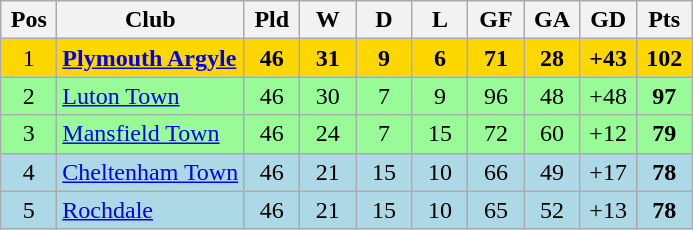<table class="wikitable" style="text-align:center">
<tr>
<th width=30>Pos</th>
<th>Club</th>
<th width=30>Pld</th>
<th width=30>W</th>
<th width=30>D</th>
<th width=30>L</th>
<th width=30>GF</th>
<th width=30>GA</th>
<th width=30>GD</th>
<th width=30>Pts</th>
</tr>
<tr bgcolor="gold">
<td>1</td>
<td align="left"><strong><a href='#'>Plymouth Argyle</a></strong></td>
<td><strong>46</strong></td>
<td><strong>31</strong></td>
<td><strong>9</strong></td>
<td><strong>6</strong></td>
<td><strong>71</strong></td>
<td><strong>28</strong></td>
<td><strong>+43</strong></td>
<td><strong>102</strong></td>
</tr>
<tr bgcolor="palegreen">
<td>2</td>
<td align="left"><a href='#'>Luton Town</a></td>
<td>46</td>
<td>30</td>
<td>7</td>
<td>9</td>
<td>96</td>
<td>48</td>
<td>+48</td>
<td><strong>97</strong></td>
</tr>
<tr bgcolor="palegreen">
<td>3</td>
<td align="left"><a href='#'>Mansfield Town</a></td>
<td>46</td>
<td>24</td>
<td>7</td>
<td>15</td>
<td>72</td>
<td>60</td>
<td>+12</td>
<td><strong>79</strong></td>
</tr>
<tr bgcolor="lightblue">
<td>4</td>
<td align="left"><a href='#'>Cheltenham Town</a></td>
<td>46</td>
<td>21</td>
<td>15</td>
<td>10</td>
<td>66</td>
<td>49</td>
<td>+17</td>
<td><strong>78</strong></td>
</tr>
<tr bgcolor="lightblue">
<td>5</td>
<td align="left"><a href='#'>Rochdale</a></td>
<td>46</td>
<td>21</td>
<td>15</td>
<td>10</td>
<td>65</td>
<td>52</td>
<td>+13</td>
<td><strong>78</strong></td>
</tr>
</table>
